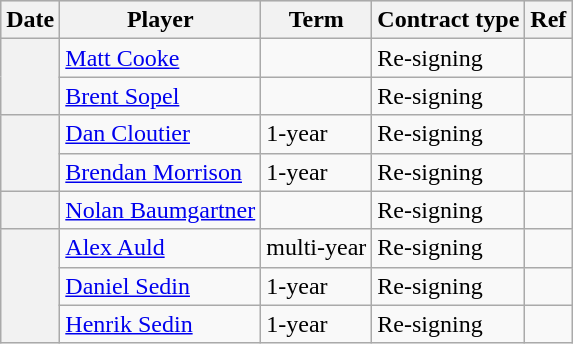<table class="wikitable plainrowheaders">
<tr style="background:#ddd; text-align:center;">
<th>Date</th>
<th>Player</th>
<th>Term</th>
<th>Contract type</th>
<th>Ref</th>
</tr>
<tr>
<th scope="row" rowspan=2></th>
<td><a href='#'>Matt Cooke</a></td>
<td></td>
<td>Re-signing</td>
<td></td>
</tr>
<tr>
<td><a href='#'>Brent Sopel</a></td>
<td></td>
<td>Re-signing</td>
<td></td>
</tr>
<tr>
<th scope="row" rowspan=2></th>
<td><a href='#'>Dan Cloutier</a></td>
<td>1-year</td>
<td>Re-signing</td>
<td></td>
</tr>
<tr>
<td><a href='#'>Brendan Morrison</a></td>
<td>1-year</td>
<td>Re-signing</td>
<td></td>
</tr>
<tr>
<th scope="row"></th>
<td><a href='#'>Nolan Baumgartner</a></td>
<td></td>
<td>Re-signing</td>
<td></td>
</tr>
<tr>
<th scope="row" rowspan=3></th>
<td><a href='#'>Alex Auld</a></td>
<td>multi-year</td>
<td>Re-signing</td>
<td></td>
</tr>
<tr>
<td><a href='#'>Daniel Sedin</a></td>
<td>1-year</td>
<td>Re-signing</td>
<td></td>
</tr>
<tr>
<td><a href='#'>Henrik Sedin</a></td>
<td>1-year</td>
<td>Re-signing</td>
<td></td>
</tr>
</table>
